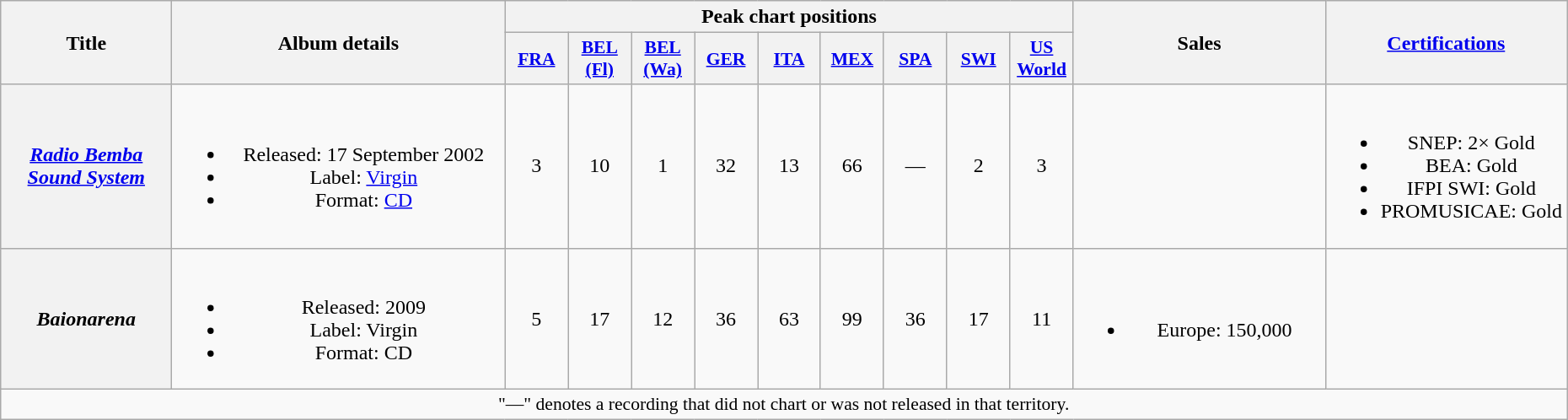<table class="wikitable plainrowheaders" style="text-align:center;">
<tr>
<th scope="col" rowspan="2" style="width:8em;">Title</th>
<th scope="col" rowspan="2" style="width:16em;">Album details</th>
<th colspan="9">Peak chart positions</th>
<th scope="col" rowspan="2" style="width:12em;">Sales</th>
<th scope="col" rowspan="2"><a href='#'>Certifications</a></th>
</tr>
<tr>
<th scope="col" style="width:3em;font-size:90%;"><a href='#'>FRA</a><br></th>
<th scope="col" style="width:3em;font-size:90%;"><a href='#'>BEL<br>(Fl)</a><br></th>
<th scope="col" style="width:3em;font-size:90%;"><a href='#'>BEL<br>(Wa)</a><br></th>
<th scope="col" style="width:3em;font-size:90%;"><a href='#'>GER</a><br></th>
<th scope="col" style="width:3em;font-size:90%;"><a href='#'>ITA</a><br></th>
<th scope="col" style="width:3em;font-size:90%;"><a href='#'>MEX</a><br></th>
<th scope="col" style="width:3em;font-size:90%;"><a href='#'>SPA</a><br></th>
<th scope="col" style="width:3em;font-size:90%;"><a href='#'>SWI</a><br></th>
<th scope="col" style="width:3em;font-size:90%;"><a href='#'>US<br>World</a><br></th>
</tr>
<tr>
<th scope="row"><em><a href='#'>Radio Bemba Sound System</a></em></th>
<td><br><ul><li>Released: 17 September 2002</li><li>Label: <a href='#'>Virgin</a></li><li>Format: <a href='#'>CD</a></li></ul></td>
<td>3</td>
<td>10</td>
<td>1</td>
<td>32</td>
<td>13</td>
<td>66</td>
<td>—</td>
<td>2</td>
<td>3</td>
<td></td>
<td><br><ul><li>SNEP: 2× Gold</li><li>BEA: Gold</li><li>IFPI SWI: Gold</li><li>PROMUSICAE: Gold</li></ul></td>
</tr>
<tr>
<th scope="row"><em>Baionarena</em></th>
<td><br><ul><li>Released: 2009</li><li>Label: Virgin</li><li>Format: CD</li></ul></td>
<td>5</td>
<td>17</td>
<td>12</td>
<td>36</td>
<td>63</td>
<td>99</td>
<td>36</td>
<td>17</td>
<td>11</td>
<td><br><ul><li>Europe: 150,000</li></ul></td>
<td></td>
</tr>
<tr>
<td colspan="19" style="font-size:90%">"—" denotes a recording that did not chart or was not released in that territory.</td>
</tr>
</table>
